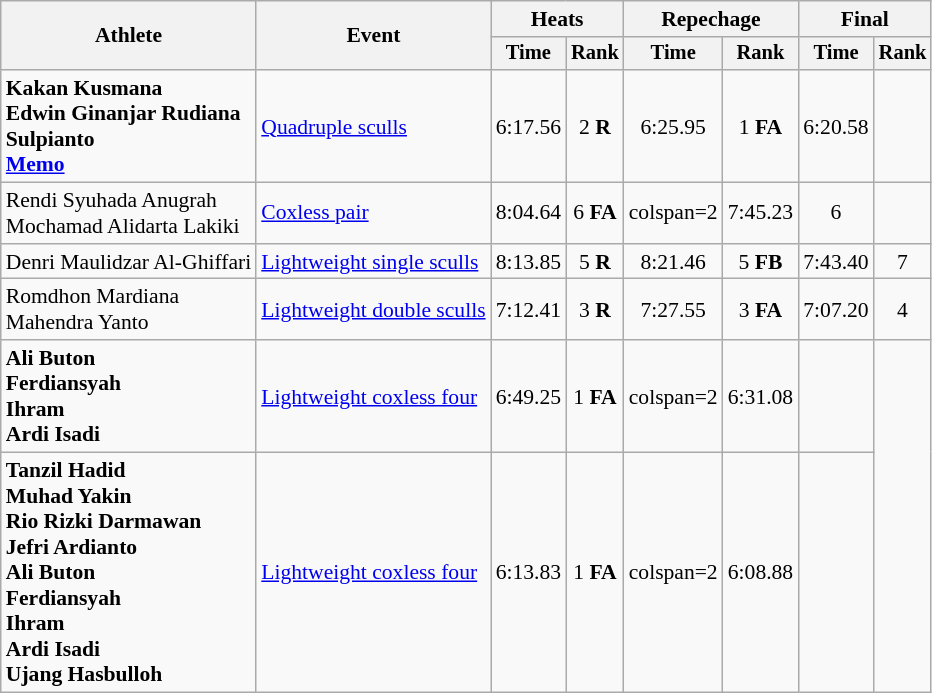<table class=wikitable style=font-size:90%;text-align:center>
<tr>
<th rowspan=2>Athlete</th>
<th rowspan=2>Event</th>
<th colspan=2>Heats</th>
<th colspan=2>Repechage</th>
<th colspan=2>Final</th>
</tr>
<tr style="font-size:95%">
<th>Time</th>
<th>Rank</th>
<th>Time</th>
<th>Rank</th>
<th>Time</th>
<th>Rank</th>
</tr>
<tr>
<td align=left><strong>Kakan Kusmana<br>Edwin Ginanjar Rudiana<br>Sulpianto<br><a href='#'>Memo</a></strong></td>
<td align=left><a href='#'>Quadruple sculls</a></td>
<td>6:17.56</td>
<td>2 <strong>R</strong></td>
<td>6:25.95</td>
<td>1 <strong>FA</strong></td>
<td>6:20.58</td>
<td></td>
</tr>
<tr>
<td align=left>Rendi Syuhada Anugrah<br>Mochamad Alidarta Lakiki</td>
<td align=left><a href='#'>Coxless pair</a></td>
<td>8:04.64</td>
<td>6 <strong>FA</strong></td>
<td>colspan=2 </td>
<td>7:45.23</td>
<td>6</td>
</tr>
<tr>
<td align=left>Denri Maulidzar Al-Ghiffari</td>
<td align=left><a href='#'>Lightweight single sculls</a></td>
<td>8:13.85</td>
<td>5 <strong>R</strong></td>
<td>8:21.46</td>
<td>5 <strong>FB</strong></td>
<td>7:43.40</td>
<td>7</td>
</tr>
<tr>
<td align=left>Romdhon Mardiana<br>Mahendra Yanto</td>
<td align=left><a href='#'>Lightweight double sculls</a></td>
<td>7:12.41</td>
<td>3 <strong>R</strong></td>
<td>7:27.55</td>
<td>3 <strong>FA</strong></td>
<td>7:07.20</td>
<td>4</td>
</tr>
<tr>
<td align=left><strong>Ali Buton<br>Ferdiansyah<br>Ihram<br>Ardi Isadi</strong></td>
<td align=left><a href='#'>Lightweight coxless four</a></td>
<td>6:49.25</td>
<td>1 <strong>FA</strong></td>
<td>colspan=2 </td>
<td>6:31.08</td>
<td></td>
</tr>
<tr>
<td align=left><strong>Tanzil Hadid<br>Muhad Yakin<br>Rio Rizki Darmawan<br>Jefri Ardianto<br>Ali Buton<br>Ferdiansyah<br>Ihram<br>Ardi Isadi<br>Ujang Hasbulloh</strong></td>
<td align=left><a href='#'>Lightweight coxless four</a></td>
<td>6:13.83</td>
<td>1 <strong>FA</strong></td>
<td>colspan=2 </td>
<td>6:08.88</td>
<td></td>
</tr>
</table>
